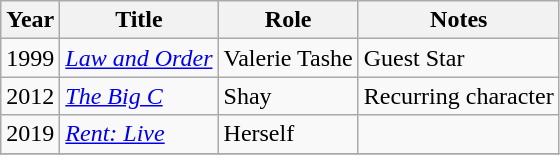<table class="wikitable">
<tr>
<th>Year</th>
<th>Title</th>
<th>Role</th>
<th>Notes</th>
</tr>
<tr>
<td>1999</td>
<td><em><a href='#'>Law and Order</a></em></td>
<td>Valerie Tashe</td>
<td>Guest Star</td>
</tr>
<tr>
<td>2012</td>
<td><em><a href='#'>The Big C</a></em></td>
<td>Shay</td>
<td>Recurring character</td>
</tr>
<tr>
<td>2019</td>
<td><em><a href='#'>Rent: Live</a></em></td>
<td>Herself</td>
<td></td>
</tr>
<tr>
</tr>
</table>
